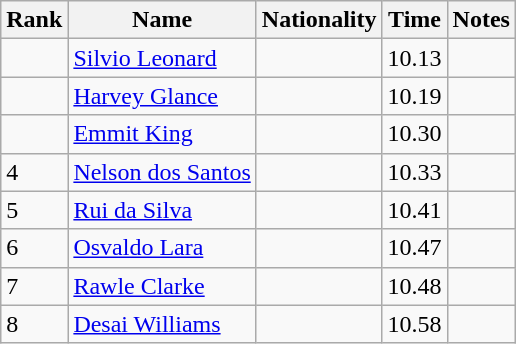<table class="wikitable sortable">
<tr>
<th>Rank</th>
<th>Name</th>
<th>Nationality</th>
<th>Time</th>
<th>Notes</th>
</tr>
<tr>
<td></td>
<td><a href='#'>Silvio Leonard</a></td>
<td></td>
<td>10.13</td>
<td></td>
</tr>
<tr>
<td></td>
<td><a href='#'>Harvey Glance</a></td>
<td></td>
<td>10.19</td>
<td></td>
</tr>
<tr>
<td></td>
<td><a href='#'>Emmit King</a></td>
<td></td>
<td>10.30</td>
<td></td>
</tr>
<tr>
<td>4</td>
<td><a href='#'>Nelson dos Santos</a></td>
<td></td>
<td>10.33</td>
<td></td>
</tr>
<tr>
<td>5</td>
<td><a href='#'>Rui da Silva</a></td>
<td></td>
<td>10.41</td>
<td></td>
</tr>
<tr>
<td>6</td>
<td><a href='#'>Osvaldo Lara</a></td>
<td></td>
<td>10.47</td>
<td></td>
</tr>
<tr>
<td>7</td>
<td><a href='#'>Rawle Clarke</a></td>
<td></td>
<td>10.48</td>
<td></td>
</tr>
<tr>
<td>8</td>
<td><a href='#'>Desai Williams</a></td>
<td></td>
<td>10.58</td>
<td></td>
</tr>
</table>
